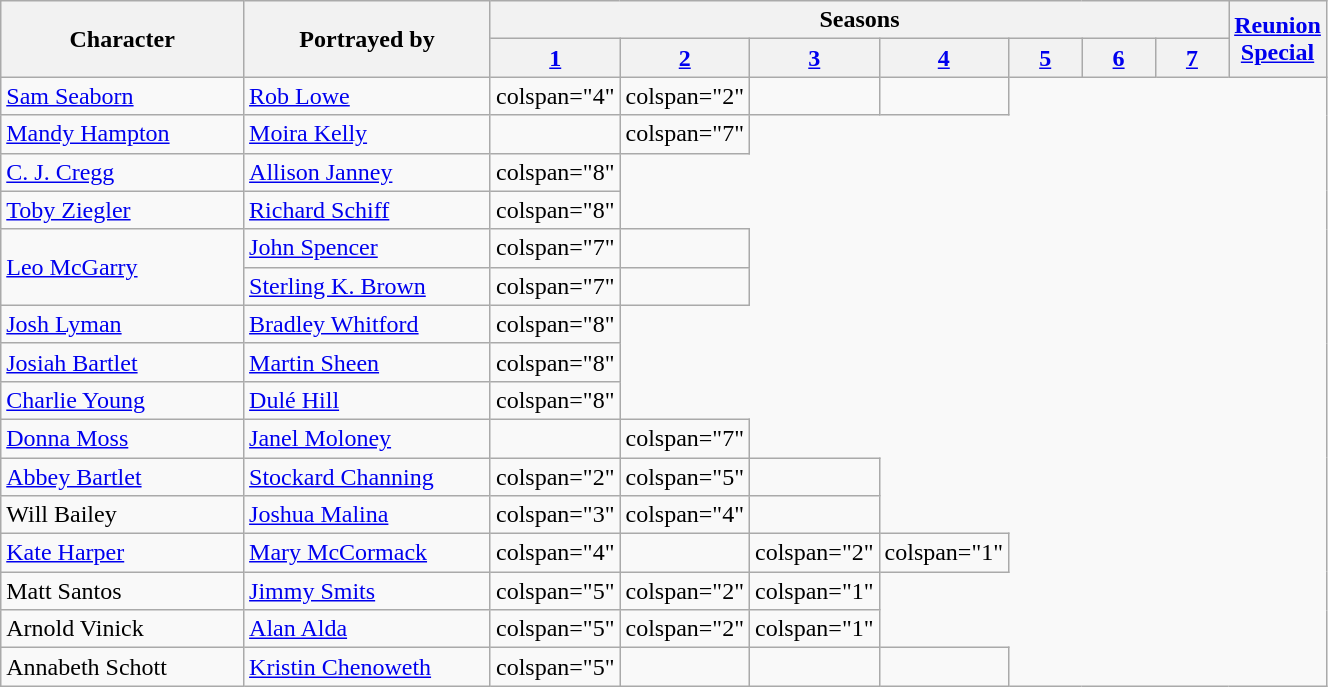<table class="wikitable" width="70%">
<tr>
<th rowspan="2" style="width:22%;">Character</th>
<th rowspan="2" style="width:22%;">Portrayed by</th>
<th colspan="7">Seasons</th>
<th width="7%" rowspan="2" scope="col"><a href='#'>Reunion Special</a></th>
</tr>
<tr>
<th width="7%" scope="col"><a href='#'>1</a></th>
<th width="7%" scope="col"><a href='#'>2</a></th>
<th width="7%" scope="col"><a href='#'>3</a></th>
<th width="7%" scope="col"><a href='#'>4</a></th>
<th width="7%" scope="col"><a href='#'>5</a></th>
<th width="7%" scope="col"><a href='#'>6</a></th>
<th width="7%" scope="col"><a href='#'>7</a></th>
</tr>
<tr>
<td><a href='#'>Sam Seaborn</a></td>
<td><a href='#'>Rob Lowe</a></td>
<td>colspan="4" </td>
<td>colspan="2" </td>
<td></td>
<td></td>
</tr>
<tr>
<td><a href='#'>Mandy Hampton</a></td>
<td><a href='#'>Moira Kelly</a></td>
<td></td>
<td>colspan="7" </td>
</tr>
<tr>
<td><a href='#'>C. J. Cregg</a></td>
<td><a href='#'>Allison Janney</a></td>
<td>colspan="8" </td>
</tr>
<tr>
<td><a href='#'>Toby Ziegler</a></td>
<td><a href='#'>Richard Schiff</a></td>
<td>colspan="8" </td>
</tr>
<tr>
<td rowspan="2"><a href='#'>Leo McGarry</a></td>
<td><a href='#'>John Spencer</a></td>
<td>colspan="7" </td>
<td></td>
</tr>
<tr>
<td><a href='#'>Sterling K. Brown</a></td>
<td>colspan="7" </td>
<td></td>
</tr>
<tr>
<td><a href='#'>Josh Lyman</a></td>
<td><a href='#'>Bradley Whitford</a></td>
<td>colspan="8" </td>
</tr>
<tr>
<td><a href='#'>Josiah Bartlet</a></td>
<td><a href='#'>Martin Sheen</a></td>
<td>colspan="8" </td>
</tr>
<tr>
<td><a href='#'>Charlie Young</a></td>
<td><a href='#'>Dulé Hill</a></td>
<td>colspan="8" </td>
</tr>
<tr>
<td><a href='#'>Donna Moss</a></td>
<td><a href='#'>Janel Moloney</a></td>
<td></td>
<td>colspan="7" </td>
</tr>
<tr>
<td><a href='#'>Abbey Bartlet</a></td>
<td><a href='#'>Stockard Channing</a></td>
<td>colspan="2" </td>
<td>colspan="5" </td>
<td></td>
</tr>
<tr>
<td>Will Bailey</td>
<td><a href='#'>Joshua Malina</a></td>
<td>colspan="3" </td>
<td>colspan="4" </td>
<td></td>
</tr>
<tr>
<td><a href='#'>Kate Harper</a></td>
<td><a href='#'>Mary McCormack</a></td>
<td>colspan="4" </td>
<td></td>
<td>colspan="2" </td>
<td>colspan="1" </td>
</tr>
<tr>
<td>Matt Santos</td>
<td><a href='#'>Jimmy Smits</a></td>
<td>colspan="5" </td>
<td>colspan="2" </td>
<td>colspan="1" </td>
</tr>
<tr>
<td>Arnold Vinick</td>
<td><a href='#'>Alan Alda</a></td>
<td>colspan="5" </td>
<td>colspan="2" </td>
<td>colspan="1" </td>
</tr>
<tr>
<td>Annabeth Schott</td>
<td><a href='#'>Kristin Chenoweth</a></td>
<td>colspan="5" </td>
<td></td>
<td></td>
<td></td>
</tr>
</table>
